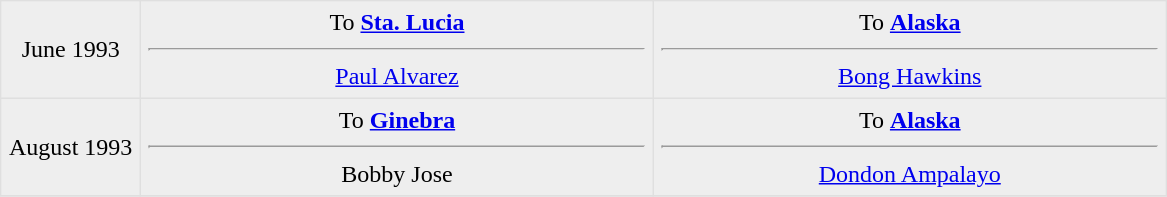<table border=1 style="border-collapse:collapse; text-align: center" bordercolor="#DFDFDF"  cellpadding="5">
<tr bgcolor="eeeeee">
<td style="width:12%">June 1993 <br></td>
<td style="width:44%" valign="top">To <strong><a href='#'>Sta. Lucia</a></strong><hr><a href='#'>Paul Alvarez</a></td>
<td style="width:44%" valign="top">To <strong><a href='#'>Alaska</a></strong><hr><a href='#'>Bong Hawkins</a></td>
</tr>
<tr bgcolor="eeeeee">
<td style="width:12%">August 1993 <br></td>
<td style="width:44%" valign="top">To <strong><a href='#'>Ginebra</a></strong><hr>Bobby Jose</td>
<td style="width:44%" valign="top">To <strong><a href='#'>Alaska</a></strong><hr><a href='#'>Dondon Ampalayo</a></td>
</tr>
<tr>
</tr>
</table>
